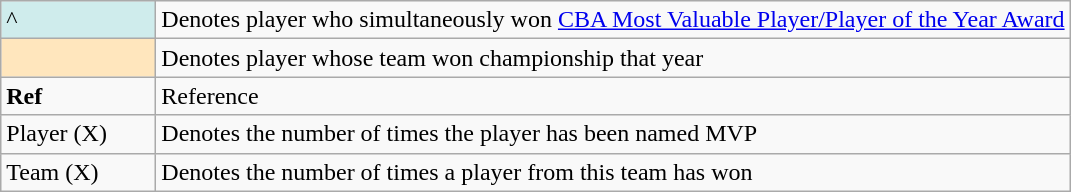<table class="wikitable">
<tr>
<td style="background-color:#CFECEC; border:1px solid #aaaaaa; width:6em">^</td>
<td>Denotes player who simultaneously won <a href='#'>CBA Most Valuable Player/Player of the Year Award</a></td>
</tr>
<tr>
<td style="background-color:#FFE6BD; border:1px solid #aaaaaa; width:6em"></td>
<td>Denotes player whose team won championship that year</td>
</tr>
<tr>
<td><strong>Ref</strong></td>
<td>Reference</td>
</tr>
<tr>
<td>Player (X)</td>
<td>Denotes the number of times the player has been named MVP</td>
</tr>
<tr>
<td>Team (X)</td>
<td>Denotes the number of times a player from this team has won</td>
</tr>
</table>
